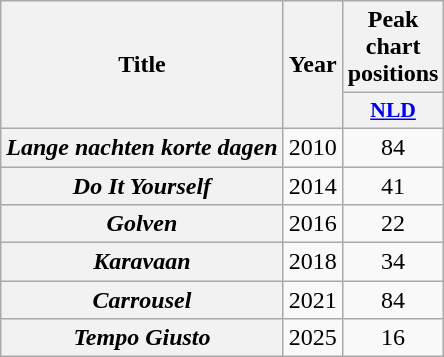<table class="wikitable plainrowheaders" style="text-align:center">
<tr>
<th scope="col" rowspan="2">Title</th>
<th scope="col" rowspan="2">Year</th>
<th scope="col">Peak chart positions</th>
</tr>
<tr>
<th scope="col" style="width:2.5em;font-size:90%;"><a href='#'>NLD</a><br></th>
</tr>
<tr>
<th scope="row"><em>Lange nachten korte dagen</em></th>
<td>2010</td>
<td>84</td>
</tr>
<tr>
<th scope="row"><em>Do It Yourself</em></th>
<td>2014</td>
<td>41</td>
</tr>
<tr>
<th scope="row"><em>Golven</em></th>
<td>2016</td>
<td>22</td>
</tr>
<tr>
<th scope="row"><em>Karavaan</em></th>
<td>2018</td>
<td>34</td>
</tr>
<tr>
<th scope="row"><em>Carrousel</em></th>
<td>2021</td>
<td>84</td>
</tr>
<tr>
<th scope="row"><em>Tempo Giusto</em></th>
<td>2025</td>
<td>16</td>
</tr>
</table>
